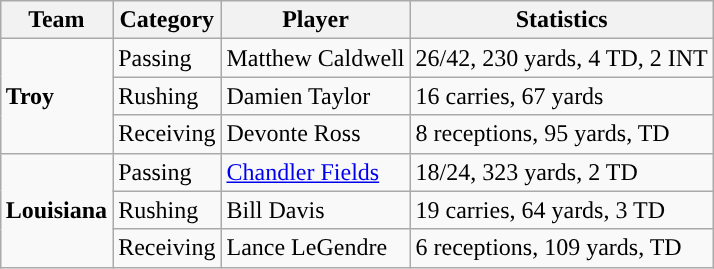<table class="wikitable" style="float: right;">
<tr>
<th>Team</th>
<th>Category</th>
<th>Player</th>
<th>Statistics</th>
</tr>
<tr>
<td rowspan=3><strong>Troy</strong></td>
<td>Passing</td>
<td>Matthew Caldwell</td>
<td>26/42, 230 yards, 4 TD, 2 INT</td>
</tr>
<tr>
<td>Rushing</td>
<td>Damien Taylor</td>
<td>16 carries, 67 yards</td>
</tr>
<tr>
<td>Receiving</td>
<td>Devonte Ross</td>
<td>8 receptions, 95 yards, TD</td>
</tr>
<tr>
<td rowspan=3><strong>Louisiana</strong></td>
<td>Passing</td>
<td><a href='#'>Chandler Fields</a></td>
<td>18/24, 323 yards, 2 TD</td>
</tr>
<tr>
<td>Rushing</td>
<td>Bill Davis</td>
<td>19 carries, 64 yards, 3 TD</td>
</tr>
<tr>
<td>Receiving</td>
<td>Lance LeGendre</td>
<td>6 receptions, 109 yards, TD</td>
</tr>
</table>
